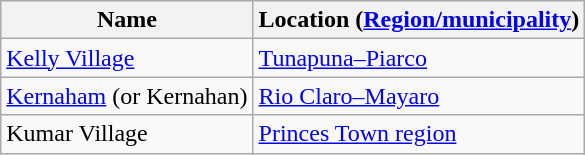<table class="wikitable">
<tr>
<th>Name</th>
<th>Location (<a href='#'>Region/municipality</a>)</th>
</tr>
<tr>
<td><a href='#'>Kelly Village</a></td>
<td><a href='#'>Tunapuna–Piarco</a></td>
</tr>
<tr>
<td><a href='#'>Kernaham</a> (or Kernahan)</td>
<td><a href='#'>Rio Claro–Mayaro</a></td>
</tr>
<tr>
<td>Kumar Village</td>
<td><a href='#'>Princes Town region</a></td>
</tr>
</table>
